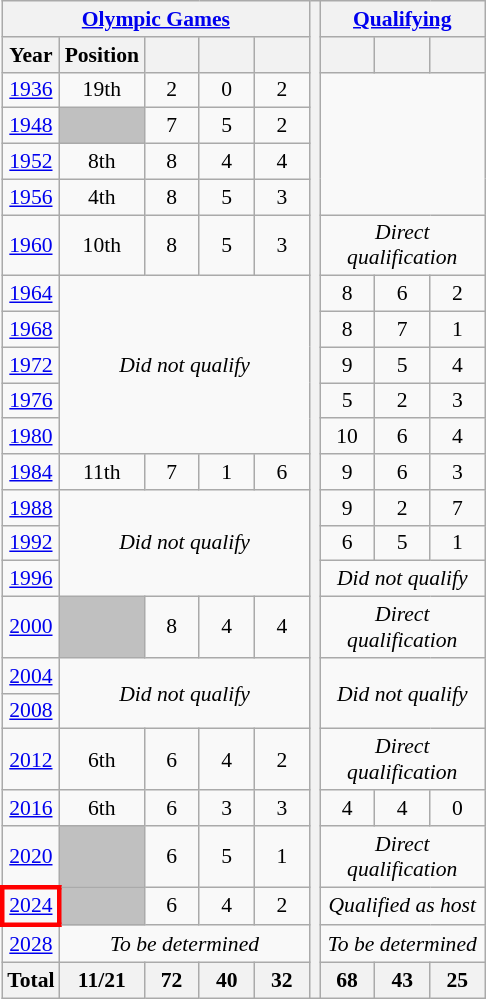<table class="wikitable" style="text-align: center;font-size:90%;">
<tr>
<th colspan=5><a href='#'>Olympic Games</a></th>
<th rowspan=25></th>
<th colspan=3><a href='#'>Qualifying</a></th>
</tr>
<tr>
<th>Year</th>
<th>Position</th>
<th width=30></th>
<th width=30></th>
<th width=30></th>
<th width=30></th>
<th width=30></th>
<th width=30></th>
</tr>
<tr>
<td> <a href='#'>1936</a></td>
<td>19th</td>
<td>2</td>
<td>0</td>
<td>2</td>
</tr>
<tr>
<td> <a href='#'>1948</a></td>
<td bgcolor=silver></td>
<td>7</td>
<td>5</td>
<td>2</td>
</tr>
<tr>
<td> <a href='#'>1952</a></td>
<td>8th</td>
<td>8</td>
<td>4</td>
<td>4</td>
</tr>
<tr>
<td> <a href='#'>1956</a></td>
<td>4th</td>
<td>8</td>
<td>5</td>
<td>3</td>
</tr>
<tr>
<td> <a href='#'>1960</a></td>
<td>10th</td>
<td>8</td>
<td>5</td>
<td>3</td>
<td colspan=3><em>Direct qualification</em></td>
</tr>
<tr>
<td> <a href='#'>1964</a></td>
<td colspan=4 rowspan=5><em>Did not qualify</em></td>
<td>8</td>
<td>6</td>
<td>2</td>
</tr>
<tr>
<td> <a href='#'>1968</a></td>
<td>8</td>
<td>7</td>
<td>1</td>
</tr>
<tr>
<td> <a href='#'>1972</a></td>
<td>9</td>
<td>5</td>
<td>4</td>
</tr>
<tr>
<td> <a href='#'>1976</a></td>
<td>5</td>
<td>2</td>
<td>3</td>
</tr>
<tr>
<td> <a href='#'>1980</a></td>
<td>10</td>
<td>6</td>
<td>4</td>
</tr>
<tr>
<td> <a href='#'>1984</a></td>
<td>11th</td>
<td>7</td>
<td>1</td>
<td>6</td>
<td>9</td>
<td>6</td>
<td>3</td>
</tr>
<tr>
<td> <a href='#'>1988</a></td>
<td colspan=4 rowspan=3><em>Did not qualify</em></td>
<td>9</td>
<td>2</td>
<td>7</td>
</tr>
<tr>
<td> <a href='#'>1992</a></td>
<td>6</td>
<td>5</td>
<td>1</td>
</tr>
<tr>
<td> <a href='#'>1996</a></td>
<td colspan=3><em>Did not qualify</em></td>
</tr>
<tr>
<td> <a href='#'>2000</a></td>
<td bgcolor=silver></td>
<td>8</td>
<td>4</td>
<td>4</td>
<td colspan=3><em>Direct qualification</em></td>
</tr>
<tr>
<td> <a href='#'>2004</a></td>
<td colspan=4 rowspan=2><em>Did not qualify</em></td>
<td colspan=3 rowspan=2><em>Did not qualify</em></td>
</tr>
<tr>
<td> <a href='#'>2008</a></td>
</tr>
<tr>
<td> <a href='#'>2012</a></td>
<td>6th</td>
<td>6</td>
<td>4</td>
<td>2</td>
<td colspan=3><em>Direct qualification</em></td>
</tr>
<tr>
<td> <a href='#'>2016</a></td>
<td>6th</td>
<td>6</td>
<td>3</td>
<td>3</td>
<td>4</td>
<td>4</td>
<td>0</td>
</tr>
<tr>
<td> <a href='#'>2020</a></td>
<td bgcolor=silver></td>
<td>6</td>
<td>5</td>
<td>1</td>
<td colspan=3><em>Direct qualification</em></td>
</tr>
<tr>
<td style="border: 3px solid red"> <a href='#'>2024</a></td>
<td bgcolor=silver></td>
<td>6</td>
<td>4</td>
<td>2</td>
<td colspan=3><em>Qualified as host</em></td>
</tr>
<tr>
<td> <a href='#'>2028</a></td>
<td colspan=4><em>To be determined</em></td>
<td colspan=3><em>To be determined</em></td>
</tr>
<tr>
<th>Total</th>
<th>11/21</th>
<th>72</th>
<th>40</th>
<th>32</th>
<th>68</th>
<th>43</th>
<th>25</th>
</tr>
</table>
